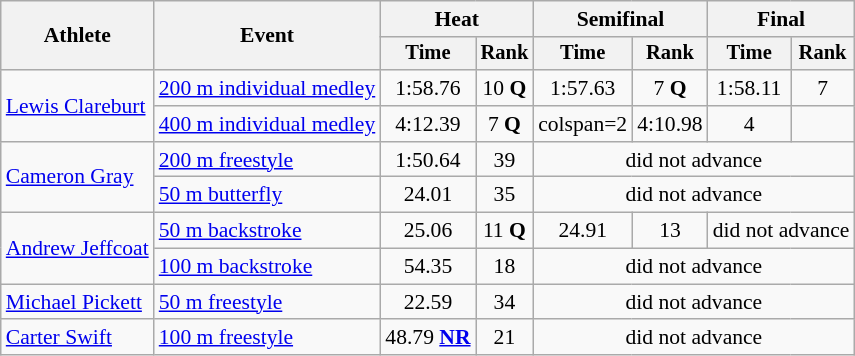<table class=wikitable style="font-size:90%">
<tr>
<th rowspan="2">Athlete</th>
<th rowspan="2">Event</th>
<th colspan="2">Heat</th>
<th colspan="2">Semifinal</th>
<th colspan="2">Final</th>
</tr>
<tr style="font-size:95%">
<th>Time</th>
<th>Rank</th>
<th>Time</th>
<th>Rank</th>
<th>Time</th>
<th>Rank</th>
</tr>
<tr style="text-align:center">
<td style="text-align:left" rowspan=2><a href='#'>Lewis Clareburt</a></td>
<td style="text-align:left"><a href='#'>200 m individual medley</a></td>
<td>1:58.76</td>
<td>10 <strong>Q</strong></td>
<td>1:57.63</td>
<td>7 <strong>Q</strong></td>
<td>1:58.11</td>
<td>7</td>
</tr>
<tr style="text-align:center">
<td style="text-align:left"><a href='#'>400 m individual medley</a></td>
<td>4:12.39</td>
<td>7 <strong>Q</strong></td>
<td>colspan=2 </td>
<td>4:10.98</td>
<td>4</td>
</tr>
<tr style="text-align:center">
<td style="text-align:left" rowspan=2><a href='#'>Cameron Gray</a></td>
<td style="text-align:left"><a href='#'>200 m freestyle</a></td>
<td>1:50.64</td>
<td>39</td>
<td colspan=4>did not advance</td>
</tr>
<tr style="text-align:center">
<td style="text-align:left"><a href='#'>50 m butterfly</a></td>
<td>24.01</td>
<td>35</td>
<td colspan=4>did not advance</td>
</tr>
<tr style="text-align:center">
<td style="text-align:left" rowspan=2><a href='#'>Andrew Jeffcoat</a></td>
<td style="text-align:left"><a href='#'>50 m backstroke</a></td>
<td>25.06</td>
<td>11 <strong>Q</strong></td>
<td>24.91</td>
<td>13</td>
<td colspan=2>did not advance</td>
</tr>
<tr style="text-align:center">
<td style="text-align:left"><a href='#'>100 m backstroke</a></td>
<td>54.35</td>
<td>18</td>
<td colspan=4>did not advance</td>
</tr>
<tr style="text-align:center">
<td style="text-align:left"><a href='#'>Michael Pickett</a></td>
<td style="text-align:left"><a href='#'>50 m freestyle</a></td>
<td>22.59</td>
<td>34</td>
<td colspan=4>did not advance</td>
</tr>
<tr style="text-align:center">
<td style="text-align:left"><a href='#'>Carter Swift</a></td>
<td style="text-align:left"><a href='#'>100 m freestyle</a></td>
<td>48.79 <strong><a href='#'>NR</a></strong></td>
<td>21</td>
<td colspan=4>did not advance</td>
</tr>
</table>
